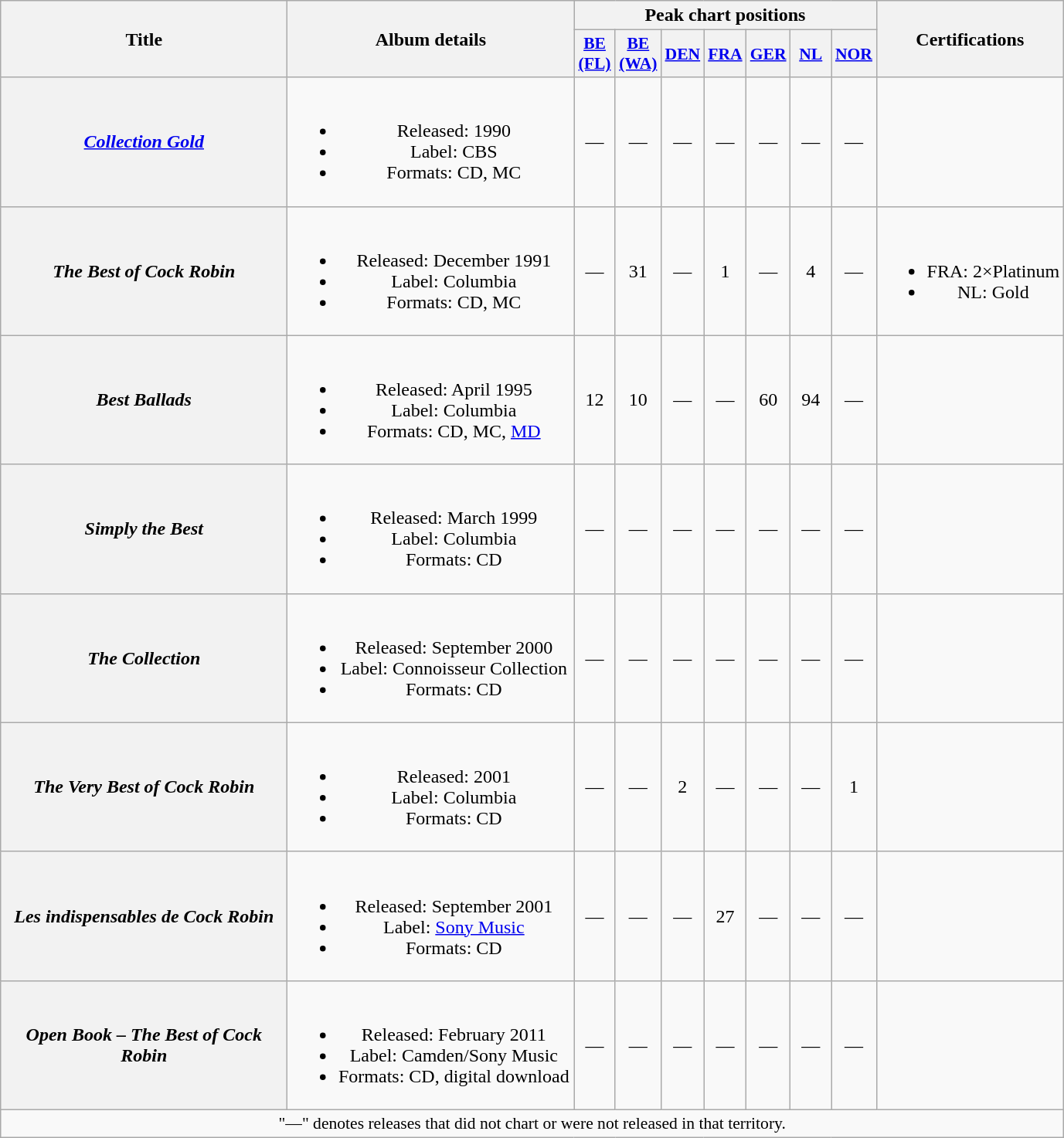<table class="wikitable plainrowheaders" style="text-align:center;">
<tr>
<th rowspan="2" scope="col" style="width:15em;">Title</th>
<th rowspan="2" scope="col" style="width:15em;">Album details</th>
<th colspan="7">Peak chart positions</th>
<th rowspan="2">Certifications</th>
</tr>
<tr>
<th scope="col" style="width:2em;font-size:90%;"><a href='#'>BE (FL)</a><br></th>
<th scope="col" style="width:2em;font-size:90%;"><a href='#'>BE (WA)</a><br></th>
<th scope="col" style="width:2em;font-size:90%;"><a href='#'>DEN</a><br></th>
<th scope="col" style="width:2em;font-size:90%;"><a href='#'>FRA</a></th>
<th scope="col" style="width:2em;font-size:90%;"><a href='#'>GER</a><br></th>
<th scope="col" style="width:2em;font-size:90%;"><a href='#'>NL</a><br></th>
<th scope="col" style="width:2em;font-size:90%;"><a href='#'>NOR</a><br></th>
</tr>
<tr>
<th scope="row"><em><a href='#'>Collection Gold</a></em></th>
<td><br><ul><li>Released: 1990</li><li>Label: CBS</li><li>Formats: CD, MC</li></ul></td>
<td>—</td>
<td>—</td>
<td>—</td>
<td>—</td>
<td>—</td>
<td>—</td>
<td>—</td>
<td></td>
</tr>
<tr>
<th scope="row"><em>The Best of Cock Robin</em></th>
<td><br><ul><li>Released: December 1991</li><li>Label: Columbia</li><li>Formats: CD, MC</li></ul></td>
<td>—</td>
<td>31</td>
<td>—</td>
<td>1</td>
<td>—</td>
<td>4</td>
<td>—</td>
<td><br><ul><li>FRA: 2×Platinum</li><li>NL: Gold</li></ul></td>
</tr>
<tr>
<th scope="row"><em>Best Ballads</em></th>
<td><br><ul><li>Released: April 1995</li><li>Label: Columbia</li><li>Formats: CD, MC, <a href='#'>MD</a></li></ul></td>
<td>12</td>
<td>10</td>
<td>—</td>
<td>—</td>
<td>60</td>
<td>94</td>
<td>—</td>
<td></td>
</tr>
<tr>
<th scope="row"><em>Simply the Best</em></th>
<td><br><ul><li>Released: March 1999</li><li>Label: Columbia</li><li>Formats: CD</li></ul></td>
<td>—</td>
<td>—</td>
<td>—</td>
<td>—</td>
<td>—</td>
<td>—</td>
<td>—</td>
<td></td>
</tr>
<tr>
<th scope="row"><em>The Collection</em></th>
<td><br><ul><li>Released: September 2000</li><li>Label: Connoisseur Collection</li><li>Formats: CD</li></ul></td>
<td>—</td>
<td>—</td>
<td>—</td>
<td>—</td>
<td>—</td>
<td>—</td>
<td>—</td>
<td></td>
</tr>
<tr>
<th scope="row"><em>The Very Best of Cock Robin</em></th>
<td><br><ul><li>Released: 2001</li><li>Label: Columbia</li><li>Formats: CD</li></ul></td>
<td>—</td>
<td>—</td>
<td>2</td>
<td>—</td>
<td>—</td>
<td>—</td>
<td>1</td>
<td></td>
</tr>
<tr>
<th scope="row"><em>Les indispensables de Cock Robin</em></th>
<td><br><ul><li>Released: September 2001</li><li>Label: <a href='#'>Sony Music</a></li><li>Formats: CD</li></ul></td>
<td>—</td>
<td>—</td>
<td>—</td>
<td>27</td>
<td>—</td>
<td>—</td>
<td>—</td>
<td></td>
</tr>
<tr>
<th scope="row"><em>Open Book – The Best of Cock Robin</em></th>
<td><br><ul><li>Released: February 2011</li><li>Label: Camden/Sony Music</li><li>Formats: CD, digital download</li></ul></td>
<td>—</td>
<td>—</td>
<td>—</td>
<td>—</td>
<td>—</td>
<td>—</td>
<td>—</td>
<td></td>
</tr>
<tr>
<td colspan="10" style="font-size:90%">"—" denotes releases that did not chart or were not released in that territory.</td>
</tr>
</table>
